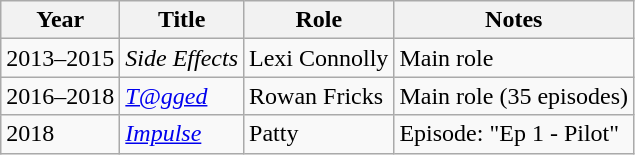<table class="wikitable sortable">
<tr>
<th>Year</th>
<th>Title</th>
<th>Role</th>
<th>Notes</th>
</tr>
<tr>
<td>2013–2015</td>
<td><em>Side Effects</em></td>
<td>Lexi Connolly</td>
<td>Main role</td>
</tr>
<tr>
<td>2016–2018</td>
<td><em><a href='#'>T@gged</a></em></td>
<td>Rowan Fricks</td>
<td>Main role (35 episodes)</td>
</tr>
<tr>
<td>2018</td>
<td><em><a href='#'>Impulse</a></em></td>
<td>Patty</td>
<td>Episode: "Ep 1 - Pilot"</td>
</tr>
</table>
